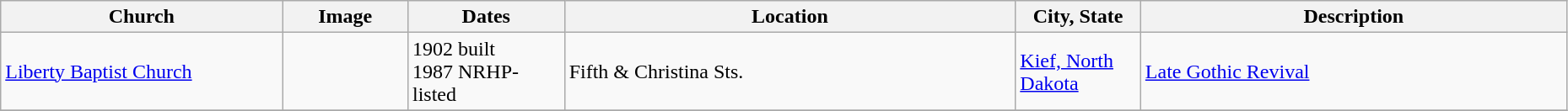<table class="wikitable sortable" style="width:98%">
<tr>
<th width = 18%><strong>Church</strong></th>
<th width = 8% class="unsortable"><strong>Image</strong></th>
<th width = 10%><strong>Dates</strong></th>
<th><strong>Location</strong></th>
<th width = 8%><strong>City, State</strong></th>
<th class="unsortable"><strong>Description</strong></th>
</tr>
<tr ->
<td><a href='#'>Liberty Baptist Church</a></td>
<td></td>
<td>1902 built<br>1987 NRHP-listed</td>
<td>Fifth & Christina Sts.<br><small></small></td>
<td><a href='#'>Kief, North Dakota</a></td>
<td><a href='#'>Late Gothic Revival</a></td>
</tr>
<tr ->
</tr>
</table>
